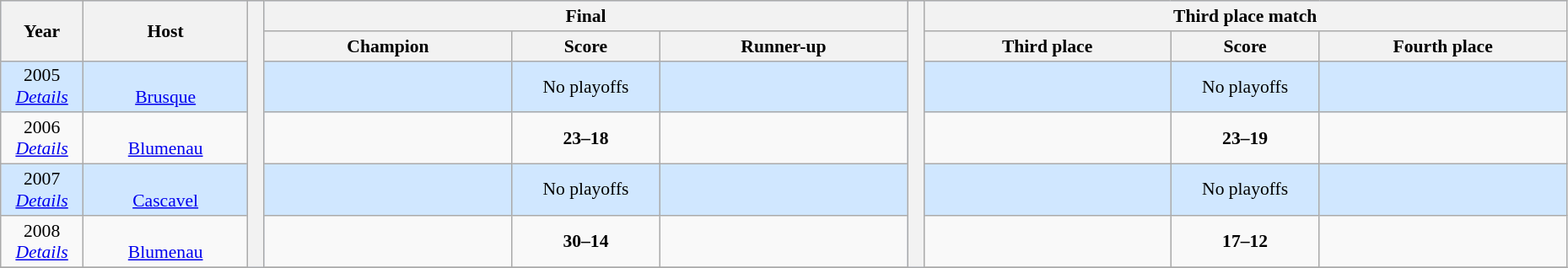<table class="wikitable" style="font-size:90%; width: 98%; text-align: center;">
<tr bgcolor=#C1D8FF>
<th rowspan=2 width=5%>Year</th>
<th rowspan=2 width=10%>Host</th>
<th width=1% rowspan=100 bgcolor=ffffff></th>
<th colspan=3>Final</th>
<th width=1% rowspan=100 bgcolor=ffffff></th>
<th colspan=3>Third place match</th>
</tr>
<tr bgcolor=#EFEFEF>
<th width=15%>Champion</th>
<th width=9%>Score</th>
<th width=15%>Runner-up</th>
<th width=15%>Third place</th>
<th width=9%>Score</th>
<th width=15%>Fourth place</th>
</tr>
<tr bgcolor=#D0E7FF>
<td>2005<br><em><a href='#'>Details</a></em></td>
<td><br><a href='#'>Brusque</a></td>
<td><strong></strong></td>
<td><span>No playoffs</span></td>
<td></td>
<td></td>
<td><span>No playoffs</span></td>
<td></td>
</tr>
<tr>
<td>2006<br><em><a href='#'>Details</a></em></td>
<td><br><a href='#'>Blumenau</a></td>
<td><strong></strong></td>
<td><strong> 23–18 </strong></td>
<td></td>
<td></td>
<td><strong> 23–19 </strong></td>
<td></td>
</tr>
<tr bgcolor=#D0E7FF>
<td>2007<br><em><a href='#'>Details</a></em></td>
<td><br><a href='#'>Cascavel</a></td>
<td><strong></strong></td>
<td><span>No playoffs</span></td>
<td></td>
<td></td>
<td><span>No playoffs</span></td>
<td></td>
</tr>
<tr>
<td>2008<br><em><a href='#'>Details</a></em></td>
<td><br><a href='#'>Blumenau</a></td>
<td><strong></strong></td>
<td><strong> 30–14 </strong></td>
<td></td>
<td></td>
<td><strong> 17–12 </strong></td>
<td></td>
</tr>
<tr>
</tr>
</table>
